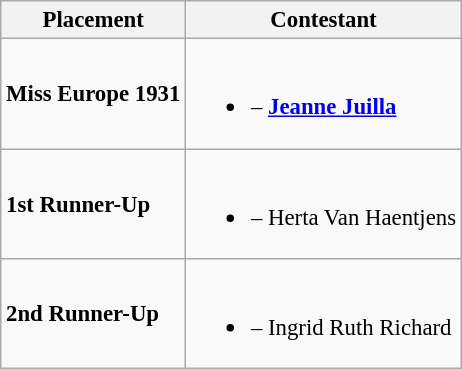<table class="wikitable sortable" style="font-size: 95%;">
<tr>
<th>Placement</th>
<th>Contestant</th>
</tr>
<tr>
<td><strong>Miss Europe 1931</strong></td>
<td><br><ul><li><strong></strong> – <strong><a href='#'>Jeanne Juilla</a></strong></li></ul></td>
</tr>
<tr>
<td><strong>1st Runner-Up</strong></td>
<td><br><ul><li><strong></strong> – Herta Van Haentjens</li></ul></td>
</tr>
<tr>
<td><strong>2nd Runner-Up</strong></td>
<td><br><ul><li><strong></strong> – Ingrid Ruth Richard</li></ul></td>
</tr>
</table>
